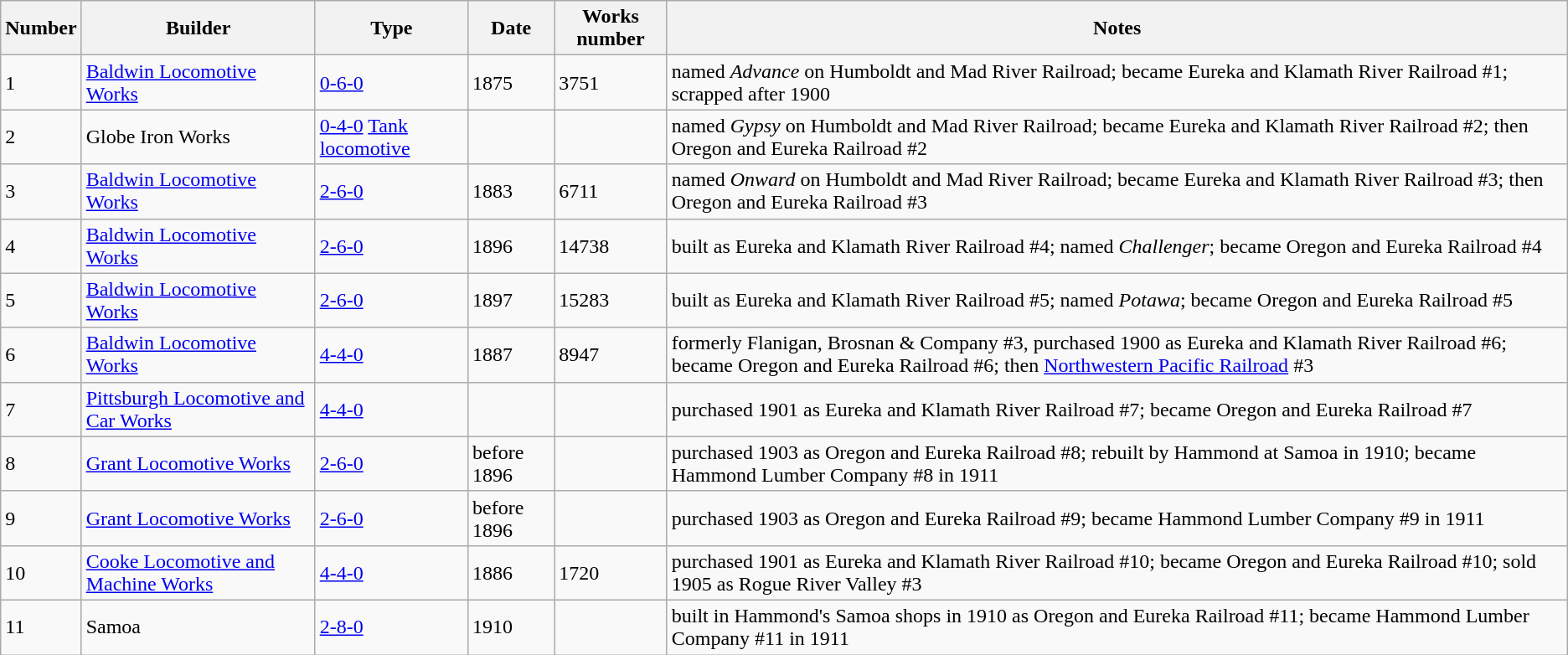<table class="wikitable">
<tr>
<th>Number</th>
<th>Builder</th>
<th>Type</th>
<th>Date</th>
<th>Works number</th>
<th>Notes</th>
</tr>
<tr>
<td>1</td>
<td><a href='#'>Baldwin Locomotive Works</a></td>
<td><a href='#'>0-6-0</a></td>
<td>1875</td>
<td>3751</td>
<td>named <em>Advance</em> on Humboldt and Mad River Railroad; became Eureka and Klamath River Railroad #1; scrapped after 1900</td>
</tr>
<tr>
<td>2</td>
<td>Globe Iron Works</td>
<td><a href='#'>0-4-0</a> <a href='#'>Tank locomotive</a></td>
<td></td>
<td></td>
<td>named <em>Gypsy</em> on Humboldt and Mad River Railroad; became Eureka and Klamath River Railroad #2; then Oregon and Eureka Railroad #2</td>
</tr>
<tr>
<td>3</td>
<td><a href='#'>Baldwin Locomotive Works</a></td>
<td><a href='#'>2-6-0</a></td>
<td>1883</td>
<td>6711</td>
<td>named <em>Onward</em> on Humboldt and Mad River Railroad; became Eureka and Klamath River Railroad #3; then Oregon and Eureka Railroad #3</td>
</tr>
<tr>
<td>4</td>
<td><a href='#'>Baldwin Locomotive Works</a></td>
<td><a href='#'>2-6-0</a></td>
<td>1896</td>
<td>14738</td>
<td>built as Eureka and Klamath River Railroad #4; named <em>Challenger</em>; became Oregon and Eureka Railroad #4</td>
</tr>
<tr>
<td>5</td>
<td><a href='#'>Baldwin Locomotive Works</a></td>
<td><a href='#'>2-6-0</a></td>
<td>1897</td>
<td>15283</td>
<td>built as Eureka and Klamath River Railroad #5; named <em>Potawa</em>; became Oregon and Eureka Railroad #5</td>
</tr>
<tr>
<td>6</td>
<td><a href='#'>Baldwin Locomotive Works</a></td>
<td><a href='#'>4-4-0</a></td>
<td>1887</td>
<td>8947</td>
<td>formerly Flanigan, Brosnan & Company #3, purchased 1900 as Eureka and Klamath River Railroad #6; became Oregon and Eureka Railroad #6; then <a href='#'>Northwestern Pacific Railroad</a> #3</td>
</tr>
<tr>
<td>7</td>
<td><a href='#'>Pittsburgh Locomotive and Car Works</a></td>
<td><a href='#'>4-4-0</a></td>
<td></td>
<td></td>
<td>purchased 1901 as Eureka and Klamath River Railroad #7; became Oregon and Eureka Railroad #7</td>
</tr>
<tr>
<td>8</td>
<td><a href='#'>Grant Locomotive Works</a></td>
<td><a href='#'>2-6-0</a></td>
<td>before 1896</td>
<td></td>
<td>purchased 1903 as Oregon and Eureka Railroad #8; rebuilt by Hammond at Samoa in 1910; became Hammond Lumber Company #8 in 1911</td>
</tr>
<tr>
<td>9</td>
<td><a href='#'>Grant Locomotive Works</a></td>
<td><a href='#'>2-6-0</a></td>
<td>before 1896</td>
<td></td>
<td>purchased 1903 as Oregon and Eureka Railroad #9; became Hammond Lumber Company #9 in 1911</td>
</tr>
<tr>
<td>10</td>
<td><a href='#'>Cooke Locomotive and Machine Works</a></td>
<td><a href='#'>4-4-0</a></td>
<td>1886</td>
<td>1720</td>
<td>purchased 1901 as Eureka and Klamath River Railroad #10; became Oregon and Eureka Railroad #10; sold 1905 as Rogue River Valley #3</td>
</tr>
<tr>
<td>11</td>
<td>Samoa</td>
<td><a href='#'>2-8-0</a></td>
<td>1910</td>
<td></td>
<td>built in Hammond's Samoa shops in 1910 as Oregon and Eureka Railroad #11; became Hammond Lumber Company #11 in 1911</td>
</tr>
</table>
